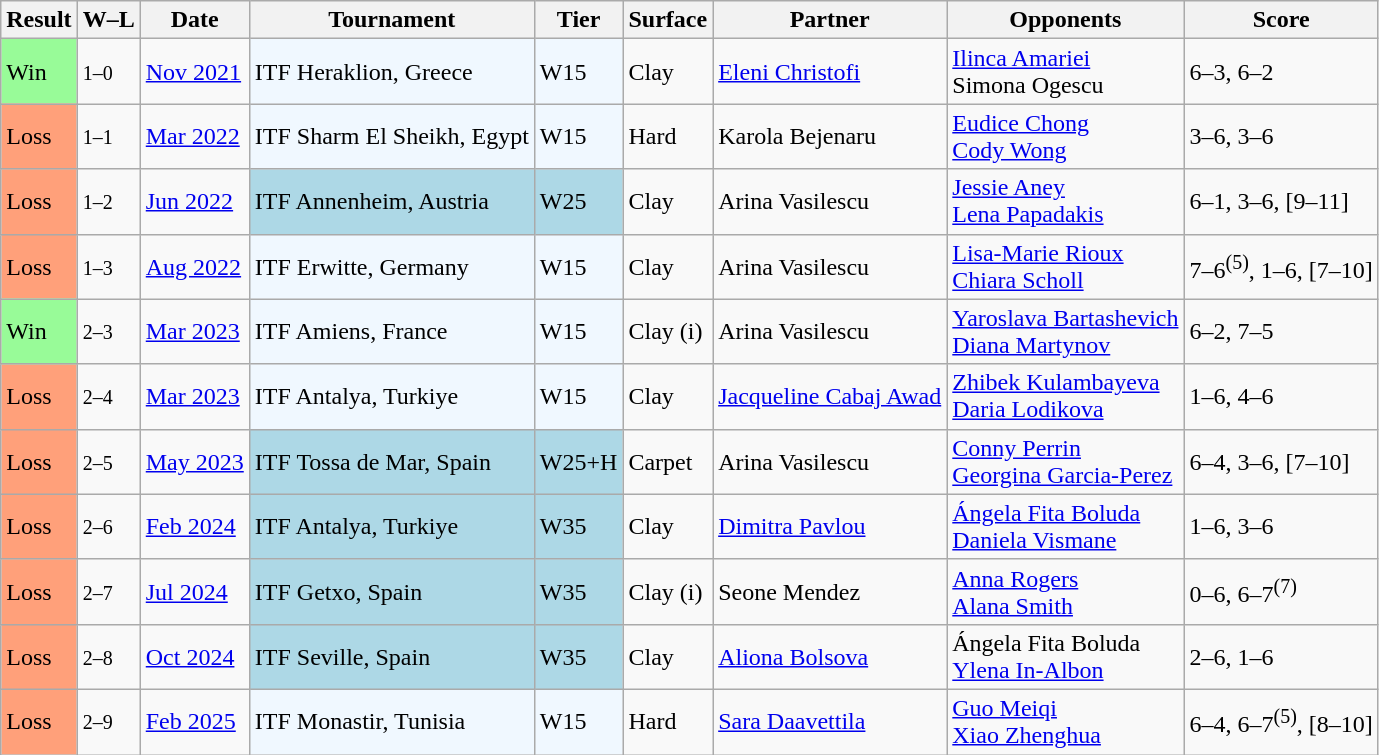<table class="sortable wikitable">
<tr>
<th>Result</th>
<th class="unsortable">W–L</th>
<th>Date</th>
<th>Tournament</th>
<th>Tier</th>
<th>Surface</th>
<th>Partner</th>
<th>Opponents</th>
<th class="unsortable">Score</th>
</tr>
<tr>
<td style="background:#98fb98;">Win</td>
<td><small>1–0</small></td>
<td><a href='#'>Nov 2021</a></td>
<td style="background:#f0f8ff;">ITF Heraklion, Greece</td>
<td style="background:#f0f8ff;">W15</td>
<td>Clay</td>
<td> <a href='#'>Eleni Christofi</a></td>
<td> <a href='#'>Ilinca Amariei</a> <br>  Simona Ogescu</td>
<td>6–3, 6–2</td>
</tr>
<tr>
<td style="background:#ffa07a;">Loss</td>
<td><small>1–1</small></td>
<td><a href='#'>Mar 2022</a></td>
<td style="background:#f0f8ff;">ITF Sharm El Sheikh, Egypt</td>
<td style="background:#f0f8ff;">W15</td>
<td>Hard</td>
<td> Karola Bejenaru</td>
<td> <a href='#'>Eudice Chong</a> <br>  <a href='#'>Cody Wong</a></td>
<td>3–6, 3–6</td>
</tr>
<tr>
<td style="background:#ffa07a;">Loss</td>
<td><small>1–2</small></td>
<td><a href='#'>Jun 2022</a></td>
<td style="background:lightblue;">ITF Annenheim, Austria</td>
<td style="background:lightblue;">W25</td>
<td>Clay</td>
<td> Arina Vasilescu</td>
<td> <a href='#'>Jessie Aney</a> <br>  <a href='#'>Lena Papadakis</a></td>
<td>6–1, 3–6, [9–11]</td>
</tr>
<tr>
<td style="background:#ffa07a;">Loss</td>
<td><small>1–3</small></td>
<td><a href='#'>Aug 2022</a></td>
<td style="background:#f0f8ff;">ITF Erwitte, Germany</td>
<td style="background:#f0f8ff;">W15</td>
<td>Clay</td>
<td> Arina Vasilescu</td>
<td> <a href='#'>Lisa-Marie Rioux</a> <br>  <a href='#'>Chiara Scholl</a></td>
<td>7–6<sup>(5)</sup>, 1–6, [7–10]</td>
</tr>
<tr>
<td style="background:#98fb98;">Win</td>
<td><small>2–3</small></td>
<td><a href='#'>Mar 2023</a></td>
<td style="background:#f0f8ff;">ITF Amiens, France</td>
<td style="background:#f0f8ff;">W15</td>
<td>Clay (i)</td>
<td> Arina Vasilescu</td>
<td> <a href='#'>Yaroslava Bartashevich</a> <br>  <a href='#'>Diana Martynov</a></td>
<td>6–2, 7–5</td>
</tr>
<tr>
<td style="background:#ffa07a;">Loss</td>
<td><small>2–4</small></td>
<td><a href='#'>Mar 2023</a></td>
<td style="background:#f0f8ff;">ITF Antalya, Turkiye</td>
<td style="background:#f0f8ff;">W15</td>
<td>Clay</td>
<td> <a href='#'>Jacqueline Cabaj Awad</a></td>
<td> <a href='#'>Zhibek Kulambayeva</a> <br>  <a href='#'>Daria Lodikova</a></td>
<td>1–6, 4–6</td>
</tr>
<tr>
<td style="background:#ffa07a;">Loss</td>
<td><small>2–5</small></td>
<td><a href='#'>May 2023</a></td>
<td style="background:lightblue;">ITF Tossa de Mar, Spain</td>
<td style="background:lightblue;">W25+H</td>
<td>Carpet</td>
<td> Arina Vasilescu</td>
<td> <a href='#'>Conny Perrin</a> <br>  <a href='#'>Georgina Garcia-Perez</a></td>
<td>6–4, 3–6, [7–10]</td>
</tr>
<tr>
<td style="background:#ffa07a;">Loss</td>
<td><small>2–6</small></td>
<td><a href='#'>Feb 2024</a></td>
<td style="background:lightblue;">ITF Antalya, Turkiye</td>
<td style="background:lightblue;">W35</td>
<td>Clay</td>
<td> <a href='#'>Dimitra Pavlou</a></td>
<td> <a href='#'>Ángela Fita Boluda</a> <br>  <a href='#'>Daniela Vismane</a></td>
<td>1–6, 3–6</td>
</tr>
<tr>
<td style="background:#ffa07a;">Loss</td>
<td><small>2–7</small></td>
<td><a href='#'>Jul 2024</a></td>
<td style="background:lightblue;">ITF Getxo, Spain</td>
<td style="background:lightblue;">W35</td>
<td>Clay (i)</td>
<td> Seone Mendez</td>
<td> <a href='#'>Anna Rogers</a> <br>  <a href='#'>Alana Smith</a></td>
<td>0–6, 6–7<sup>(7)</sup></td>
</tr>
<tr>
<td bgcolor=ffa07a>Loss</td>
<td><small>2–8</small></td>
<td><a href='#'>Oct 2024</a></td>
<td style="background:lightblue;">ITF Seville, Spain</td>
<td style="background:lightblue;">W35</td>
<td>Clay</td>
<td> <a href='#'>Aliona Bolsova</a></td>
<td> Ángela Fita Boluda <br>  <a href='#'>Ylena In-Albon</a></td>
<td>2–6, 1–6</td>
</tr>
<tr>
<td style="background:#ffa07a;">Loss</td>
<td><small>2–9</small></td>
<td><a href='#'>Feb 2025</a></td>
<td style="background:#f0f8ff;">ITF Monastir, Tunisia</td>
<td style="background:#f0f8ff;">W15</td>
<td>Hard</td>
<td> <a href='#'>Sara Daavettila</a></td>
<td> <a href='#'>Guo Meiqi</a> <br> <a href='#'>Xiao Zhenghua</a></td>
<td>6–4, 6–7<sup>(5)</sup>, [8–10]</td>
</tr>
</table>
